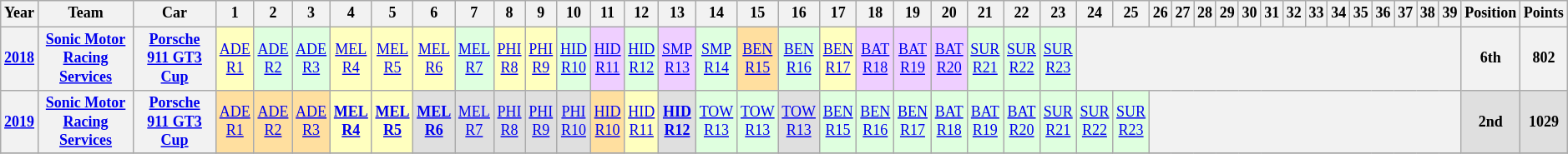<table class="wikitable" style="text-align:center; font-size:75%">
<tr>
<th>Year</th>
<th>Team</th>
<th>Car</th>
<th>1</th>
<th>2</th>
<th>3</th>
<th>4</th>
<th>5</th>
<th>6</th>
<th>7</th>
<th>8</th>
<th>9</th>
<th>10</th>
<th>11</th>
<th>12</th>
<th>13</th>
<th>14</th>
<th>15</th>
<th>16</th>
<th>17</th>
<th>18</th>
<th>19</th>
<th>20</th>
<th>21</th>
<th>22</th>
<th>23</th>
<th>24</th>
<th>25</th>
<th>26</th>
<th>27</th>
<th>28</th>
<th>29</th>
<th>30</th>
<th>31</th>
<th>32</th>
<th>33</th>
<th>34</th>
<th>35</th>
<th>36</th>
<th>37</th>
<th>38</th>
<th>39</th>
<th>Position</th>
<th>Points</th>
</tr>
<tr>
<th><a href='#'>2018</a></th>
<th><a href='#'>Sonic Motor Racing Services</a></th>
<th><a href='#'>Porsche 911 GT3 Cup</a></th>
<td style="background: #ffffbf"><a href='#'>ADE<br>R1</a><br></td>
<td style="background: #dfffdf"><a href='#'>ADE<br>R2</a><br></td>
<td style="background: #dfffdf"><a href='#'>ADE<br>R3</a><br></td>
<td style="background: #ffffbf"><a href='#'>MEL<br>R4</a><br></td>
<td style="background: #ffffbf"><a href='#'>MEL<br>R5</a><br></td>
<td style="background: #ffffbf"><a href='#'>MEL<br>R6</a><br></td>
<td style="background: #dfffdf"><a href='#'>MEL<br>R7</a><br></td>
<td style="background: #ffffbf"><a href='#'>PHI<br>R8</a><br></td>
<td style="background: #ffffbf"><a href='#'>PHI<br>R9</a><br></td>
<td style="background: #dfffdf"><a href='#'>HID<br>R10</a><br></td>
<td style="background: #efcfff"><a href='#'>HID<br>R11</a><br></td>
<td style="background: #dfffdf"><a href='#'>HID<br>R12</a><br></td>
<td style="background: #efcfff"><a href='#'>SMP<br>R13</a><br></td>
<td style="background: #dfffdf"><a href='#'>SMP<br>R14</a><br></td>
<td style="background: #ffdf9f"><a href='#'>BEN<br>R15</a><br></td>
<td style="background: #dfffdf"><a href='#'>BEN<br>R16</a><br></td>
<td style="background: #ffffbf"><a href='#'>BEN<br>R17</a><br></td>
<td style="background: #efcfff"><a href='#'>BAT<br>R18</a><br></td>
<td style="background: #efcfff"><a href='#'>BAT<br>R19</a><br></td>
<td style="background: #efcfff"><a href='#'>BAT<br>R20</a><br></td>
<td style="background: #dfffdf"><a href='#'>SUR<br>R21</a><br></td>
<td style="background: #dfffdf"><a href='#'>SUR<br>R22</a><br></td>
<td style="background: #dfffdf"><a href='#'>SUR<br>R23</a><br></td>
<th colspan=16></th>
<th>6th</th>
<th>802</th>
</tr>
<tr>
<th><a href='#'>2019</a></th>
<th><a href='#'>Sonic Motor Racing Services</a></th>
<th><a href='#'>Porsche 911 GT3 Cup</a></th>
<td style="background: #ffdf9f"><a href='#'>ADE<br>R1</a><br></td>
<td style="background: #ffdf9f"><a href='#'>ADE<br>R2</a><br></td>
<td style="background: #ffdf9f"><a href='#'>ADE<br>R3</a><br></td>
<td style="background: #ffffbf"><strong><a href='#'>MEL<br>R4</a><br></strong></td>
<td style="background: #ffffbf"><strong><a href='#'>MEL<br>R5</a><br></strong></td>
<td style="background: #dfdfdf"><strong><a href='#'>MEL<br>R6</a><br></strong></td>
<td style="background: #dfdfdf"><a href='#'>MEL<br>R7</a><br></td>
<td style="background: #dfdfdf"><a href='#'>PHI<br>R8</a><br></td>
<td style="background: #dfdfdf"><a href='#'>PHI<br>R9</a><br></td>
<td style="background: #dfdfdf"><a href='#'>PHI<br>R10</a><br></td>
<td style="background: #ffdf9f"><a href='#'>HID<br>R10</a><br></td>
<td style="background: #ffffbf"><a href='#'>HID<br>R11</a><br></td>
<td style="background: #dfdfdf"><strong><a href='#'>HID<br>R12</a><br></strong></td>
<td style="background: #dfffdf"><a href='#'>TOW<br>R13</a><br></td>
<td style="background: #dfffdf"><a href='#'>TOW<br>R13</a><br></td>
<td style="background: #dfdfdf"><a href='#'>TOW<br>R13</a><br></td>
<td style="background: #dfffdf"><a href='#'>BEN<br>R15</a><br></td>
<td style="background: #dfffdf"><a href='#'>BEN<br>R16</a><br></td>
<td style="background: #dfffdf"><a href='#'>BEN<br>R17</a><br></td>
<td style="background: #dfffdf"><a href='#'>BAT<br>R18</a><br></td>
<td style="background: #dfffdf"><a href='#'>BAT<br>R19</a><br></td>
<td style="background: #dfffdf"><a href='#'>BAT<br>R20</a><br></td>
<td style="background: #dfffdf"><a href='#'>SUR<br>R21</a><br></td>
<td style="background: #dfffdf"><a href='#'>SUR<br>R22</a><br></td>
<td style="background: #dfffdf"><a href='#'>SUR<br>R23</a><br></td>
<th colspan=14></th>
<td align="center" style="background: #dfdfdf"><strong>2nd</strong></td>
<td align="center" style="background: #dfdfdf"><strong>1029</strong></td>
</tr>
<tr>
</tr>
</table>
